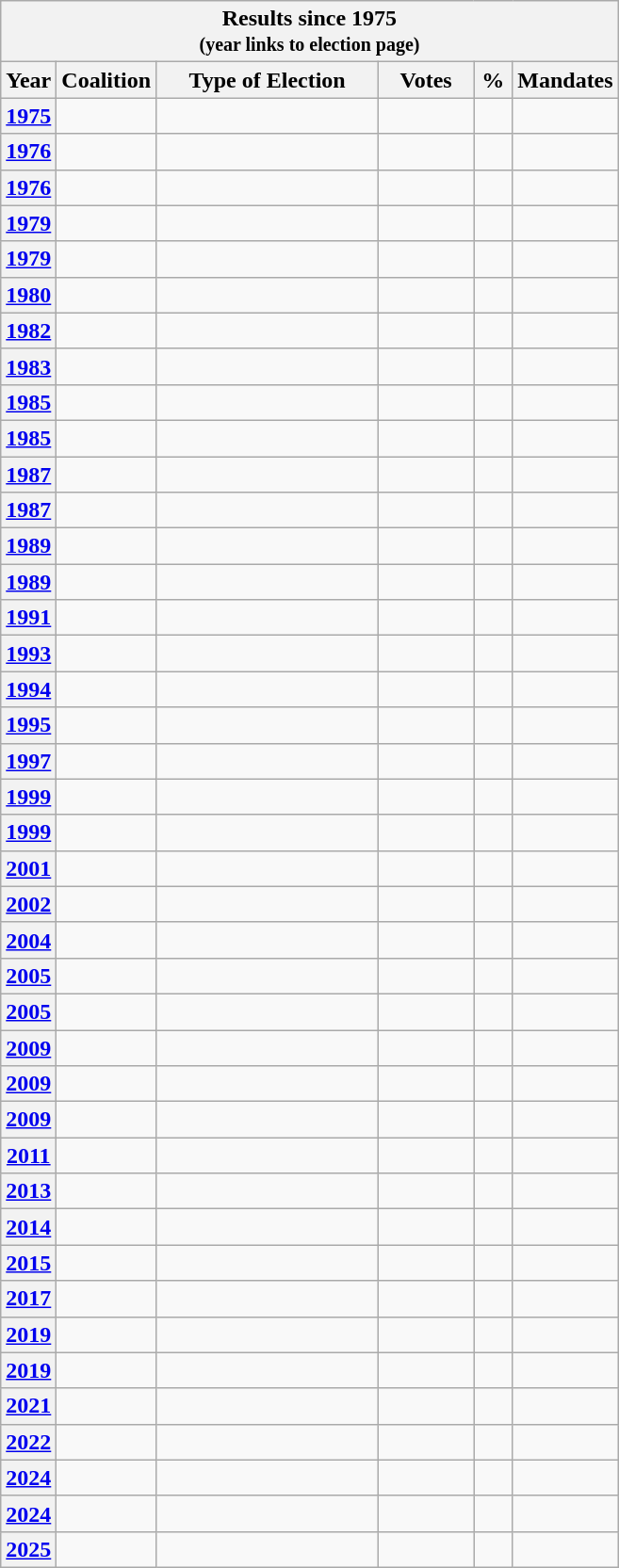<table class="wikitable">
<tr>
<th colspan="9"><strong>Results since 1975<br><small>(year links to election page)</small></strong></th>
</tr>
<tr>
<th style="width: 20px">Year</th>
<th style="width: 20px">Coalition</th>
<th style="width:150px">Type of Election</th>
<th style="width: 60px">Votes</th>
<th style="width: 20px">%</th>
<th style="width: 20px">Mandates</th>
</tr>
<tr>
<th><a href='#'>1975</a></th>
<td></td>
<td></td>
<td></td>
<td></td>
<td></td>
</tr>
<tr>
<th><a href='#'>1976</a></th>
<td></td>
<td></td>
<td></td>
<td></td>
<td></td>
</tr>
<tr>
<th><a href='#'>1976</a></th>
<td></td>
<td></td>
<td></td>
<td></td>
<td></td>
</tr>
<tr>
<th><a href='#'>1979</a></th>
<td></td>
<td></td>
<td></td>
<td></td>
<td></td>
</tr>
<tr>
<th><a href='#'>1979</a></th>
<td></td>
<td></td>
<td></td>
<td></td>
<td></td>
</tr>
<tr>
<th><a href='#'>1980</a></th>
<td></td>
<td></td>
<td></td>
<td></td>
<td></td>
</tr>
<tr>
<th><a href='#'>1982</a></th>
<td></td>
<td></td>
<td></td>
<td></td>
<td></td>
</tr>
<tr>
<th><a href='#'>1983</a></th>
<td></td>
<td></td>
<td></td>
<td></td>
<td></td>
</tr>
<tr>
<th><a href='#'>1985</a></th>
<td></td>
<td></td>
<td></td>
<td></td>
<td></td>
</tr>
<tr>
<th><a href='#'>1985</a></th>
<td></td>
<td></td>
<td></td>
<td></td>
<td></td>
</tr>
<tr>
<th><a href='#'>1987</a></th>
<td></td>
<td></td>
<td></td>
<td></td>
<td></td>
</tr>
<tr>
<th><a href='#'>1987</a></th>
<td></td>
<td></td>
<td></td>
<td></td>
<td></td>
</tr>
<tr>
<th><a href='#'>1989</a></th>
<td></td>
<td></td>
<td></td>
<td></td>
<td></td>
</tr>
<tr>
<th><a href='#'>1989</a></th>
<td></td>
<td></td>
<td></td>
<td></td>
<td></td>
</tr>
<tr>
<th><a href='#'>1991</a></th>
<td></td>
<td></td>
<td></td>
<td></td>
<td></td>
</tr>
<tr>
<th><a href='#'>1993</a></th>
<td></td>
<td></td>
<td></td>
<td></td>
<td></td>
</tr>
<tr>
<th><a href='#'>1994</a></th>
<td></td>
<td></td>
<td></td>
<td></td>
<td></td>
</tr>
<tr>
<th><a href='#'>1995</a></th>
<td></td>
<td></td>
<td></td>
<td></td>
<td></td>
</tr>
<tr>
<th><a href='#'>1997</a></th>
<td></td>
<td></td>
<td></td>
<td></td>
<td></td>
</tr>
<tr>
<th><a href='#'>1999</a></th>
<td></td>
<td></td>
<td></td>
<td></td>
<td></td>
</tr>
<tr>
<th><a href='#'>1999</a></th>
<td></td>
<td></td>
<td></td>
<td></td>
<td></td>
</tr>
<tr>
<th><a href='#'>2001</a></th>
<td></td>
<td></td>
<td></td>
<td></td>
<td></td>
</tr>
<tr>
<th><a href='#'>2002</a></th>
<td></td>
<td></td>
<td></td>
<td></td>
<td></td>
</tr>
<tr>
<th><a href='#'>2004</a></th>
<td></td>
<td></td>
<td></td>
<td></td>
<td></td>
</tr>
<tr>
<th><a href='#'>2005</a></th>
<td></td>
<td></td>
<td></td>
<td></td>
<td></td>
</tr>
<tr>
<th><a href='#'>2005</a></th>
<td></td>
<td></td>
<td></td>
<td></td>
<td></td>
</tr>
<tr>
<th><a href='#'>2009</a></th>
<td></td>
<td></td>
<td></td>
<td></td>
<td></td>
</tr>
<tr>
<th><a href='#'>2009</a></th>
<td></td>
<td></td>
<td></td>
<td></td>
<td></td>
</tr>
<tr>
<th><a href='#'>2009</a></th>
<td></td>
<td></td>
<td></td>
<td></td>
<td></td>
</tr>
<tr>
<th><a href='#'>2011</a></th>
<td></td>
<td></td>
<td></td>
<td></td>
<td></td>
</tr>
<tr>
<th><a href='#'>2013</a></th>
<td></td>
<td></td>
<td></td>
<td></td>
<td></td>
</tr>
<tr>
<th><a href='#'>2014</a></th>
<td></td>
<td></td>
<td></td>
<td></td>
<td></td>
</tr>
<tr>
<th><a href='#'>2015</a></th>
<td></td>
<td></td>
<td></td>
<td></td>
<td></td>
</tr>
<tr>
<th><a href='#'>2017</a></th>
<td></td>
<td></td>
<td></td>
<td></td>
<td></td>
</tr>
<tr>
<th><a href='#'>2019</a></th>
<td></td>
<td></td>
<td></td>
<td></td>
<td></td>
</tr>
<tr>
<th><a href='#'>2019</a></th>
<td></td>
<td></td>
<td></td>
<td></td>
<td></td>
</tr>
<tr>
<th><a href='#'>2021</a></th>
<td></td>
<td></td>
<td></td>
<td></td>
<td></td>
</tr>
<tr>
<th><a href='#'>2022</a></th>
<td></td>
<td></td>
<td></td>
<td></td>
<td></td>
</tr>
<tr>
<th><a href='#'>2024</a></th>
<td></td>
<td></td>
<td></td>
<td></td>
<td></td>
</tr>
<tr>
<th><a href='#'>2024</a></th>
<td></td>
<td></td>
<td></td>
<td></td>
<td></td>
</tr>
<tr>
<th><a href='#'>2025</a></th>
<td></td>
<td></td>
<td></td>
<td></td>
<td></td>
</tr>
</table>
